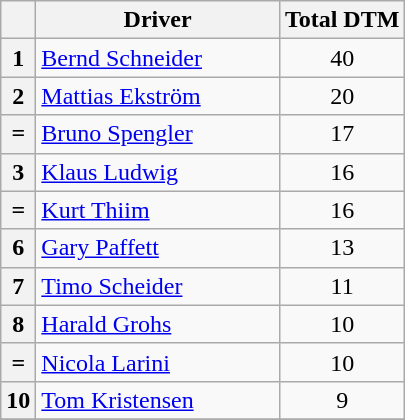<table class="wikitable" style="text-align:center;" style="font-size:97%;">
<tr>
<th></th>
<th width="155px">Driver</th>
<th>Total DTM</th>
</tr>
<tr>
<th>1</th>
<td align="left"> <a href='#'>Bernd Schneider</a></td>
<td align="center">40</td>
</tr>
<tr>
<th>2</th>
<td align="left"> <a href='#'>Mattias Ekström</a></td>
<td align="center">20</td>
</tr>
<tr>
<th>=</th>
<td align="left"> <a href='#'>Bruno Spengler</a></td>
<td align="center">17</td>
</tr>
<tr>
<th>3</th>
<td align="left"> <a href='#'>Klaus Ludwig</a></td>
<td align="center">16</td>
</tr>
<tr>
<th>=</th>
<td align="left"> <a href='#'>Kurt Thiim</a></td>
<td align="center">16</td>
</tr>
<tr>
<th>6</th>
<td align="left"> <a href='#'>Gary Paffett</a></td>
<td align="center">13</td>
</tr>
<tr>
<th>7</th>
<td align="left"> <a href='#'>Timo Scheider</a></td>
<td align="center">11</td>
</tr>
<tr>
<th>8</th>
<td align="left"> <a href='#'>Harald Grohs</a></td>
<td align="center">10</td>
</tr>
<tr>
<th>=</th>
<td align="left"> <a href='#'>Nicola Larini</a></td>
<td align="center">10</td>
</tr>
<tr>
<th>10</th>
<td align="left"> <a href='#'>Tom Kristensen</a></td>
<td align="center">9</td>
</tr>
<tr>
</tr>
</table>
